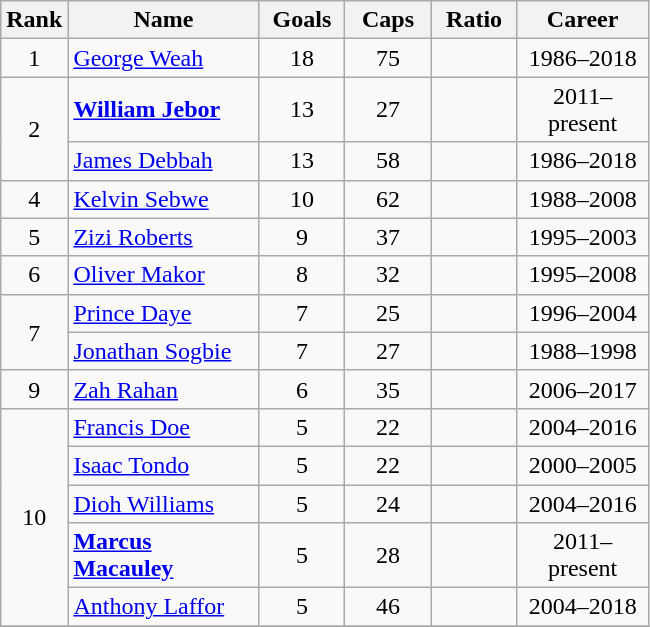<table class="wikitable sortable" style="text-align:center">
<tr>
<th width=30>Rank</th>
<th width=120>Name</th>
<th width=50>Goals</th>
<th width=50>Caps</th>
<th width=50>Ratio</th>
<th width=80>Career</th>
</tr>
<tr>
<td>1</td>
<td style="text-align:left"><a href='#'>George Weah</a></td>
<td>18</td>
<td>75</td>
<td></td>
<td>1986–2018</td>
</tr>
<tr>
<td rowspan=2>2</td>
<td style="text-align:left"><strong><a href='#'>William Jebor</a></strong></td>
<td>13</td>
<td>27</td>
<td></td>
<td>2011–present</td>
</tr>
<tr>
<td style="text-align:left"><a href='#'>James Debbah</a></td>
<td>13</td>
<td>58</td>
<td></td>
<td>1986–2018</td>
</tr>
<tr>
<td>4</td>
<td style="text-align:left"><a href='#'>Kelvin Sebwe</a></td>
<td>10</td>
<td>62</td>
<td></td>
<td>1988–2008</td>
</tr>
<tr>
<td>5</td>
<td style="text-align:left"><a href='#'>Zizi Roberts</a></td>
<td>9</td>
<td>37</td>
<td></td>
<td>1995–2003</td>
</tr>
<tr>
<td>6</td>
<td style="text-align:left"><a href='#'>Oliver Makor</a></td>
<td>8</td>
<td>32</td>
<td></td>
<td>1995–2008</td>
</tr>
<tr>
<td rowspan=2>7</td>
<td style="text-align:left"><a href='#'>Prince Daye</a></td>
<td>7</td>
<td>25</td>
<td></td>
<td>1996–2004</td>
</tr>
<tr>
<td style="text-align:left"><a href='#'>Jonathan Sogbie</a></td>
<td>7</td>
<td>27</td>
<td></td>
<td>1988–1998</td>
</tr>
<tr>
<td>9</td>
<td style="text-align:left"><a href='#'>Zah Rahan</a></td>
<td>6</td>
<td>35</td>
<td></td>
<td>2006–2017</td>
</tr>
<tr>
<td rowspan=5>10</td>
<td style="text-align:left"><a href='#'>Francis Doe</a></td>
<td>5</td>
<td>22</td>
<td></td>
<td>2004–2016</td>
</tr>
<tr>
<td style="text-align:left"><a href='#'>Isaac Tondo</a></td>
<td>5</td>
<td>22</td>
<td></td>
<td>2000–2005</td>
</tr>
<tr>
<td style="text-align:left"><a href='#'>Dioh Williams</a></td>
<td>5</td>
<td>24</td>
<td></td>
<td>2004–2016</td>
</tr>
<tr>
<td style="text-align:left"><strong><a href='#'>Marcus Macauley</a></strong></td>
<td>5</td>
<td>28</td>
<td></td>
<td>2011–present</td>
</tr>
<tr>
<td style="text-align:left"><a href='#'>Anthony Laffor</a></td>
<td>5</td>
<td>46</td>
<td></td>
<td>2004–2018</td>
</tr>
<tr>
</tr>
</table>
